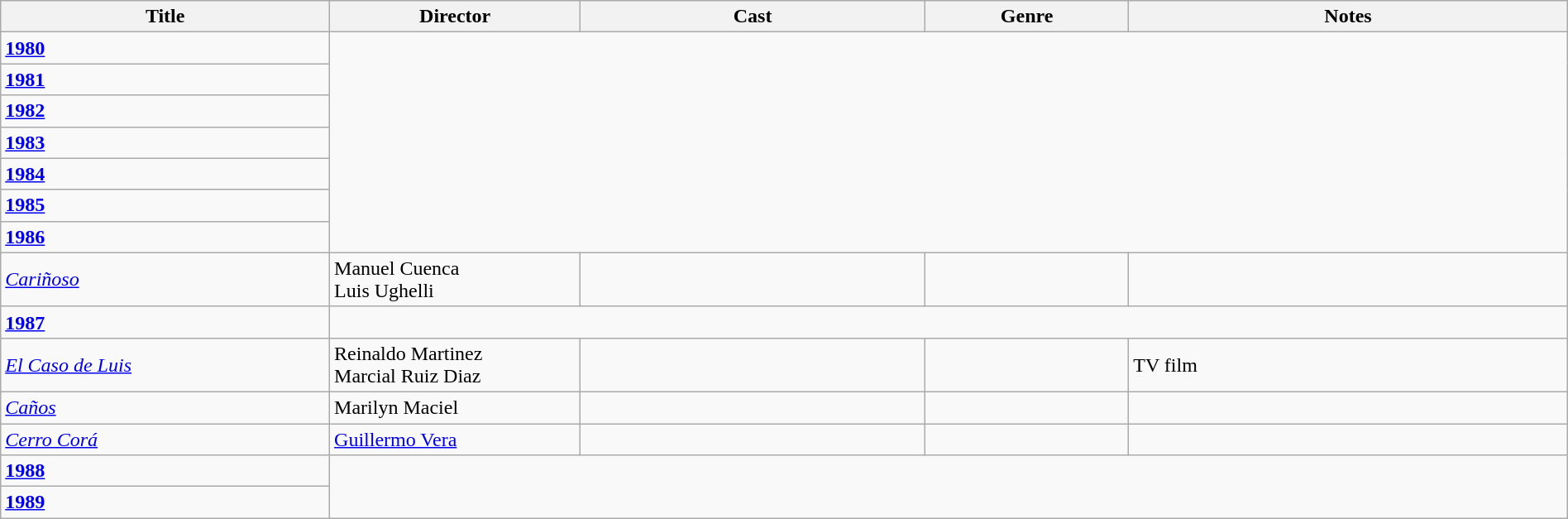<table class="wikitable" style="width:100%;">
<tr>
<th style="width:21%;">Title</th>
<th style="width:16%;">Director</th>
<th style="width:22%;">Cast</th>
<th style="width:13%;">Genre</th>
<th style="width:28%;">Notes</th>
</tr>
<tr>
<td><strong><a href='#'>1980</a></strong></td>
</tr>
<tr>
<td><strong><a href='#'>1981</a></strong></td>
</tr>
<tr>
<td><strong><a href='#'>1982</a></strong></td>
</tr>
<tr>
<td><strong><a href='#'>1983</a></strong></td>
</tr>
<tr>
<td><strong><a href='#'>1984</a></strong></td>
</tr>
<tr>
<td><strong><a href='#'>1985</a></strong></td>
</tr>
<tr>
<td><strong><a href='#'>1986</a></strong></td>
</tr>
<tr>
<td><em><a href='#'>Cariñoso</a></em></td>
<td>Manuel Cuenca<br>Luis Ughelli</td>
<td></td>
<td></td>
<td></td>
</tr>
<tr>
<td><strong><a href='#'>1987</a></strong></td>
</tr>
<tr>
<td><em><a href='#'>El Caso de Luis</a></em></td>
<td>Reinaldo Martinez<br>Marcial Ruiz Diaz</td>
<td></td>
<td></td>
<td>TV film</td>
</tr>
<tr>
<td><em><a href='#'>Caños</a></em></td>
<td>Marilyn Maciel</td>
<td></td>
<td></td>
<td></td>
</tr>
<tr>
<td><em><a href='#'>Cerro Corá</a></em></td>
<td><a href='#'>Guillermo Vera</a></td>
<td></td>
<td></td>
<td></td>
</tr>
<tr>
<td><strong><a href='#'>1988</a></strong></td>
</tr>
<tr>
<td><strong><a href='#'>1989</a></strong></td>
</tr>
</table>
